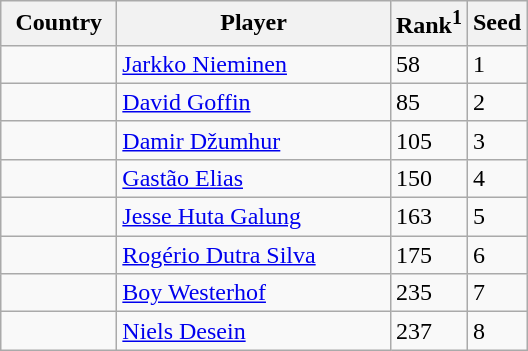<table class="sortable wikitable">
<tr>
<th width="70">Country</th>
<th width="175">Player</th>
<th>Rank<sup>1</sup></th>
<th>Seed</th>
</tr>
<tr>
<td></td>
<td><a href='#'>Jarkko Nieminen</a></td>
<td>58</td>
<td>1</td>
</tr>
<tr>
<td></td>
<td><a href='#'>David Goffin</a></td>
<td>85</td>
<td>2</td>
</tr>
<tr>
<td></td>
<td><a href='#'>Damir Džumhur</a></td>
<td>105</td>
<td>3</td>
</tr>
<tr>
<td></td>
<td><a href='#'>Gastão Elias</a></td>
<td>150</td>
<td>4</td>
</tr>
<tr>
<td></td>
<td><a href='#'>Jesse Huta Galung</a></td>
<td>163</td>
<td>5</td>
</tr>
<tr>
<td></td>
<td><a href='#'>Rogério Dutra Silva</a></td>
<td>175</td>
<td>6</td>
</tr>
<tr>
<td></td>
<td><a href='#'>Boy Westerhof</a></td>
<td>235</td>
<td>7</td>
</tr>
<tr>
<td></td>
<td><a href='#'>Niels Desein</a></td>
<td>237</td>
<td>8</td>
</tr>
</table>
